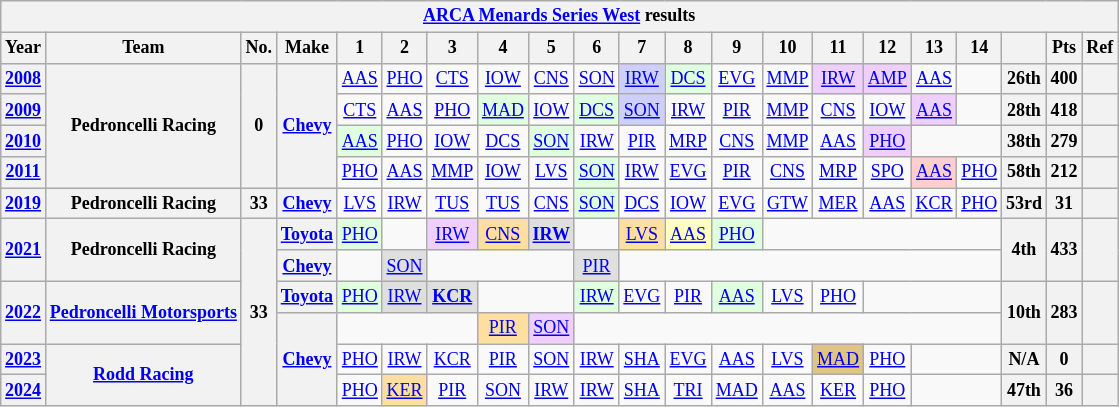<table class="wikitable" style="text-align:center; font-size:75%">
<tr>
<th colspan="23"><a href='#'>ARCA Menards Series West</a> results</th>
</tr>
<tr>
<th>Year</th>
<th>Team</th>
<th>No.</th>
<th>Make</th>
<th>1</th>
<th>2</th>
<th>3</th>
<th>4</th>
<th>5</th>
<th>6</th>
<th>7</th>
<th>8</th>
<th>9</th>
<th>10</th>
<th>11</th>
<th>12</th>
<th>13</th>
<th>14</th>
<th></th>
<th>Pts</th>
<th>Ref</th>
</tr>
<tr>
<th><a href='#'>2008</a></th>
<th rowspan=4>Pedroncelli Racing</th>
<th rowspan=4>0</th>
<th rowspan=4><a href='#'>Chevy</a></th>
<td><a href='#'>AAS</a></td>
<td><a href='#'>PHO</a></td>
<td><a href='#'>CTS</a></td>
<td><a href='#'>IOW</a></td>
<td><a href='#'>CNS</a></td>
<td><a href='#'>SON</a></td>
<td style="background:#CFCFFF;"><a href='#'>IRW</a><br></td>
<td style="background:#DFFFDF;"><a href='#'>DCS</a><br></td>
<td><a href='#'>EVG</a></td>
<td><a href='#'>MMP</a></td>
<td style="background:#EFCFFF;"><a href='#'>IRW</a><br></td>
<td style="background:#EFCFFF;"><a href='#'>AMP</a><br></td>
<td><a href='#'>AAS</a></td>
<td></td>
<th>26th</th>
<th>400</th>
<th></th>
</tr>
<tr>
<th><a href='#'>2009</a></th>
<td><a href='#'>CTS</a></td>
<td><a href='#'>AAS</a></td>
<td><a href='#'>PHO</a></td>
<td style="background:#DFFFDF;"><a href='#'>MAD</a><br></td>
<td><a href='#'>IOW</a></td>
<td style="background:#DFFFDF;"><a href='#'>DCS</a><br></td>
<td style="background:#CFCFFF;"><a href='#'>SON</a><br></td>
<td><a href='#'>IRW</a></td>
<td><a href='#'>PIR</a></td>
<td><a href='#'>MMP</a></td>
<td><a href='#'>CNS</a></td>
<td><a href='#'>IOW</a></td>
<td style="background:#EFCFFF;"><a href='#'>AAS</a><br></td>
<td colspan=1></td>
<th>28th</th>
<th>418</th>
<th></th>
</tr>
<tr>
<th><a href='#'>2010</a></th>
<td style="background:#DFFFDF;"><a href='#'>AAS</a><br></td>
<td><a href='#'>PHO</a></td>
<td><a href='#'>IOW</a></td>
<td><a href='#'>DCS</a></td>
<td style="background:#DFFFDF;"><a href='#'>SON</a><br></td>
<td><a href='#'>IRW</a></td>
<td><a href='#'>PIR</a></td>
<td><a href='#'>MRP</a></td>
<td><a href='#'>CNS</a></td>
<td><a href='#'>MMP</a></td>
<td><a href='#'>AAS</a></td>
<td style="background:#EFCFFF;"><a href='#'>PHO</a><br></td>
<td colspan=2></td>
<th>38th</th>
<th>279</th>
<th></th>
</tr>
<tr>
<th><a href='#'>2011</a></th>
<td><a href='#'>PHO</a></td>
<td><a href='#'>AAS</a></td>
<td><a href='#'>MMP</a></td>
<td><a href='#'>IOW</a></td>
<td><a href='#'>LVS</a></td>
<td style="background:#DFFFDF;"><a href='#'>SON</a><br></td>
<td><a href='#'>IRW</a></td>
<td><a href='#'>EVG</a></td>
<td><a href='#'>PIR</a></td>
<td><a href='#'>CNS</a></td>
<td><a href='#'>MRP</a></td>
<td><a href='#'>SPO</a></td>
<td style="background:#FFCFCF;"><a href='#'>AAS</a><br></td>
<td><a href='#'>PHO</a></td>
<th>58th</th>
<th>212</th>
<th></th>
</tr>
<tr>
<th><a href='#'>2019</a></th>
<th>Pedroncelli Racing</th>
<th>33</th>
<th><a href='#'>Chevy</a></th>
<td><a href='#'>LVS</a></td>
<td><a href='#'>IRW</a></td>
<td><a href='#'>TUS</a></td>
<td><a href='#'>TUS</a></td>
<td><a href='#'>CNS</a></td>
<td style="background:#DFFFDF;"><a href='#'>SON</a><br></td>
<td><a href='#'>DCS</a></td>
<td><a href='#'>IOW</a></td>
<td><a href='#'>EVG</a></td>
<td><a href='#'>GTW</a></td>
<td><a href='#'>MER</a></td>
<td><a href='#'>AAS</a></td>
<td><a href='#'>KCR</a></td>
<td><a href='#'>PHO</a></td>
<th>53rd</th>
<th>31</th>
<th></th>
</tr>
<tr>
<th rowspan=2><a href='#'>2021</a></th>
<th rowspan=2>Pedroncelli Racing</th>
<th rowspan=6>33</th>
<th><a href='#'>Toyota</a></th>
<td style="background:#DFFFDF;"><a href='#'>PHO</a><br></td>
<td></td>
<td style="background:#EFCFFF;"><a href='#'>IRW</a><br></td>
<td style="background:#FFDF9F;"><a href='#'>CNS</a><br></td>
<td style="background:#DFDFDF;"><strong><a href='#'>IRW</a></strong><br></td>
<td></td>
<td style="background:#FFDF9F;"><a href='#'>LVS</a><br></td>
<td style="background:#FFFFBF;"><a href='#'>AAS</a><br></td>
<td style="background:#DFFFDF;"><a href='#'>PHO</a><br></td>
<td colspan=5></td>
<th rowspan=2>4th</th>
<th rowspan=2>433</th>
<th rowspan=2></th>
</tr>
<tr>
<th><a href='#'>Chevy</a></th>
<td></td>
<td style="background:#DFDFDF;"><a href='#'>SON</a><br></td>
<td colspan=3></td>
<td style="background:#DFDFDF;"><a href='#'>PIR</a><br></td>
<td colspan=8></td>
</tr>
<tr>
<th rowspan=2><a href='#'>2022</a></th>
<th rowspan=2><a href='#'>Pedroncelli Motorsports</a></th>
<th><a href='#'>Toyota</a></th>
<td style="background:#DFFFDF;"><a href='#'>PHO</a><br></td>
<td style="background:#DFDFDF;"><a href='#'>IRW</a><br></td>
<td style="background:#DFDFDF;"><strong><a href='#'>KCR</a></strong><br></td>
<td colspan=2></td>
<td style="background:#DFFFDF;"><a href='#'>IRW</a><br></td>
<td><a href='#'>EVG</a></td>
<td><a href='#'>PIR</a></td>
<td style="background:#DFFFDF;"><a href='#'>AAS</a><br></td>
<td><a href='#'>LVS</a></td>
<td><a href='#'>PHO</a></td>
<td colspan=3></td>
<th rowspan=2>10th</th>
<th rowspan=2>283</th>
<th rowspan=2></th>
</tr>
<tr>
<th rowspan=3><a href='#'>Chevy</a></th>
<td colspan=3></td>
<td style="background:#FFDF9F;"><a href='#'>PIR</a><br></td>
<td style="background:#EFCFFF;"><a href='#'>SON</a><br></td>
<td colspan=9></td>
</tr>
<tr>
<th><a href='#'>2023</a></th>
<th rowspan=2><a href='#'>Rodd Racing</a></th>
<td><a href='#'>PHO</a></td>
<td><a href='#'>IRW</a></td>
<td><a href='#'>KCR</a></td>
<td><a href='#'>PIR</a></td>
<td><a href='#'>SON</a></td>
<td><a href='#'>IRW</a></td>
<td><a href='#'>SHA</a></td>
<td><a href='#'>EVG</a></td>
<td><a href='#'>AAS</a></td>
<td><a href='#'>LVS</a></td>
<td style="background:#DFC484;"><a href='#'>MAD</a><br></td>
<td><a href='#'>PHO</a></td>
<td colspan=2></td>
<th>N/A</th>
<th>0</th>
<th></th>
</tr>
<tr>
<th><a href='#'>2024</a></th>
<td><a href='#'>PHO</a></td>
<td style="background:#FFDF9F;"><a href='#'>KER</a><br></td>
<td><a href='#'>PIR</a></td>
<td><a href='#'>SON</a></td>
<td><a href='#'>IRW</a></td>
<td><a href='#'>IRW</a></td>
<td><a href='#'>SHA</a></td>
<td><a href='#'>TRI</a></td>
<td><a href='#'>MAD</a></td>
<td><a href='#'>AAS</a></td>
<td><a href='#'>KER</a></td>
<td><a href='#'>PHO</a></td>
<td colspan=2></td>
<th>47th</th>
<th>36</th>
<th></th>
</tr>
</table>
